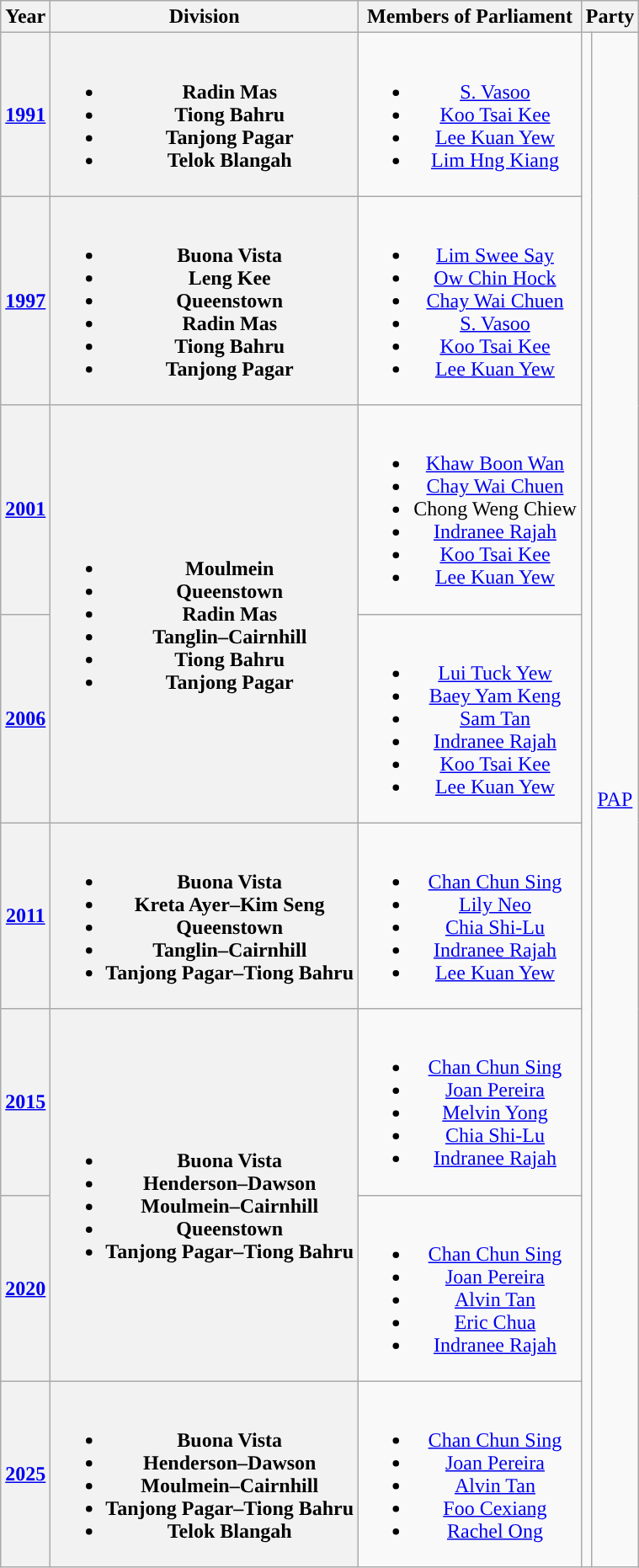<table class="wikitable" align="center" style="text-align:center">
<tr>
<th>Year</th>
<th>Division</th>
<th>Members of Parliament</th>
<th colspan="2">Party</th>
</tr>
<tr>
<th><a href='#'>1991</a></th>
<th><br><ul><li>Radin Mas</li><li>Tiong Bahru</li><li>Tanjong Pagar</li><li>Telok Blangah</li></ul></th>
<td><br><ul><li><a href='#'>S. Vasoo</a></li><li><a href='#'>Koo Tsai Kee</a></li><li><a href='#'>Lee Kuan Yew</a></li><li><a href='#'>Lim Hng Kiang</a></li></ul></td>
<td rowspan="8"></td>
<td rowspan="8"><a href='#'>PAP</a></td>
</tr>
<tr>
<th><a href='#'>1997</a></th>
<th><br><ul><li>Buona Vista</li><li>Leng Kee</li><li>Queenstown</li><li>Radin Mas</li><li>Tiong Bahru</li><li>Tanjong Pagar</li></ul></th>
<td><br><ul><li><a href='#'>Lim Swee Say</a></li><li><a href='#'>Ow Chin Hock</a></li><li><a href='#'>Chay Wai Chuen</a></li><li><a href='#'>S. Vasoo</a></li><li><a href='#'>Koo Tsai Kee</a></li><li><a href='#'>Lee Kuan Yew</a></li></ul></td>
</tr>
<tr>
<th><a href='#'>2001</a></th>
<th rowspan=2><br><ul><li>Moulmein</li><li>Queenstown</li><li>Radin Mas</li><li>Tanglin–Cairnhill</li><li>Tiong Bahru</li><li>Tanjong Pagar</li></ul></th>
<td><br><ul><li><a href='#'>Khaw Boon Wan</a></li><li><a href='#'>Chay Wai Chuen</a></li><li>Chong Weng Chiew</li><li><a href='#'>Indranee Rajah</a></li><li><a href='#'>Koo Tsai Kee</a></li><li><a href='#'>Lee Kuan Yew</a></li></ul></td>
</tr>
<tr>
<th><a href='#'>2006</a></th>
<td><br><ul><li><a href='#'>Lui Tuck Yew</a></li><li><a href='#'>Baey Yam Keng</a></li><li><a href='#'>Sam Tan</a></li><li><a href='#'>Indranee Rajah</a></li><li><a href='#'>Koo Tsai Kee</a></li><li><a href='#'>Lee Kuan Yew</a></li></ul></td>
</tr>
<tr>
<th><a href='#'>2011</a></th>
<th><br><ul><li>Buona Vista</li><li>Kreta Ayer–Kim Seng</li><li>Queenstown</li><li>Tanglin–Cairnhill</li><li>Tanjong Pagar–Tiong Bahru</li></ul></th>
<td><br><ul><li><a href='#'>Chan Chun Sing</a></li><li><a href='#'>Lily Neo</a></li><li><a href='#'>Chia Shi-Lu</a></li><li><a href='#'>Indranee Rajah</a></li><li><a href='#'>Lee Kuan Yew</a></li></ul></td>
</tr>
<tr>
<th><a href='#'>2015</a></th>
<th rowspan=2><br><ul><li>Buona Vista</li><li>Henderson–Dawson</li><li>Moulmein–Cairnhill</li><li>Queenstown</li><li>Tanjong Pagar–Tiong Bahru</li></ul></th>
<td><br><ul><li><a href='#'>Chan Chun Sing</a></li><li><a href='#'>Joan Pereira</a></li><li><a href='#'>Melvin Yong</a></li><li><a href='#'>Chia Shi-Lu</a></li><li><a href='#'>Indranee Rajah</a></li></ul></td>
</tr>
<tr>
<th><a href='#'>2020</a></th>
<td><br><ul><li><a href='#'>Chan Chun Sing</a></li><li><a href='#'>Joan Pereira</a></li><li><a href='#'>Alvin Tan</a></li><li><a href='#'>Eric Chua</a></li><li><a href='#'>Indranee Rajah</a></li></ul></td>
</tr>
<tr>
<th><a href='#'>2025</a></th>
<th><br><ul><li>Buona Vista</li><li>Henderson–Dawson</li><li>Moulmein–Cairnhill</li><li>Tanjong Pagar–Tiong Bahru</li><li>Telok Blangah</li></ul></th>
<td><br><ul><li><a href='#'>Chan Chun Sing</a></li><li><a href='#'>Joan Pereira</a></li><li><a href='#'>Alvin Tan</a></li><li><a href='#'>Foo Cexiang</a></li><li><a href='#'>Rachel Ong</a></li></ul></td>
</tr>
</table>
